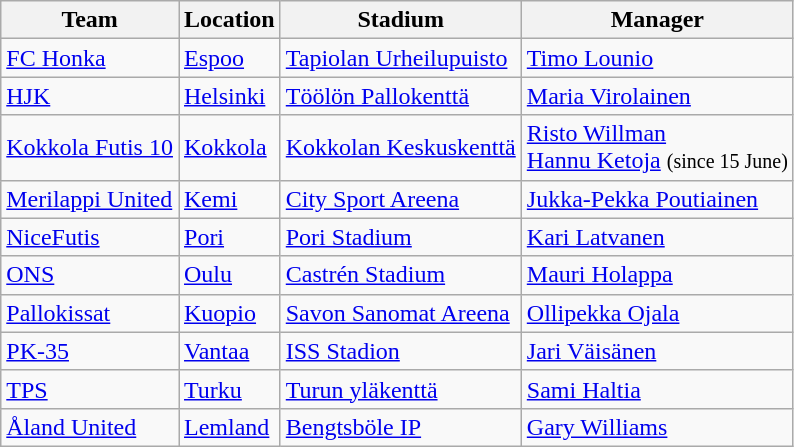<table class="wikitable">
<tr>
<th>Team</th>
<th>Location</th>
<th>Stadium</th>
<th>Manager</th>
</tr>
<tr>
<td><a href='#'>FC Honka</a></td>
<td><a href='#'>Espoo</a></td>
<td><a href='#'>Tapiolan Urheilupuisto</a></td>
<td> <a href='#'>Timo Lounio</a></td>
</tr>
<tr>
<td><a href='#'>HJK</a></td>
<td><a href='#'>Helsinki</a></td>
<td><a href='#'>Töölön Pallokenttä</a></td>
<td> <a href='#'>Maria Virolainen</a></td>
</tr>
<tr>
<td><a href='#'>Kokkola Futis 10</a></td>
<td><a href='#'>Kokkola</a></td>
<td><a href='#'>Kokkolan Keskuskenttä</a></td>
<td> <a href='#'>Risto Willman</a> <br>  <a href='#'>Hannu Ketoja</a> <small>(since 15 June)</small></td>
</tr>
<tr>
<td><a href='#'>Merilappi United</a></td>
<td><a href='#'>Kemi</a></td>
<td><a href='#'>City Sport Areena</a></td>
<td> <a href='#'>Jukka-Pekka Poutiainen</a></td>
</tr>
<tr>
<td><a href='#'>NiceFutis</a></td>
<td><a href='#'>Pori</a></td>
<td><a href='#'>Pori Stadium</a></td>
<td> <a href='#'>Kari Latvanen</a></td>
</tr>
<tr>
<td><a href='#'>ONS</a></td>
<td><a href='#'>Oulu</a></td>
<td><a href='#'>Castrén Stadium</a></td>
<td> <a href='#'>Mauri Holappa</a></td>
</tr>
<tr>
<td><a href='#'>Pallokissat</a></td>
<td><a href='#'>Kuopio</a></td>
<td><a href='#'>Savon Sanomat Areena</a></td>
<td> <a href='#'>Ollipekka Ojala</a></td>
</tr>
<tr>
<td><a href='#'>PK-35</a></td>
<td><a href='#'>Vantaa</a></td>
<td><a href='#'>ISS Stadion</a></td>
<td> <a href='#'>Jari Väisänen</a></td>
</tr>
<tr>
<td><a href='#'>TPS</a></td>
<td><a href='#'>Turku</a></td>
<td><a href='#'>Turun yläkenttä</a></td>
<td> <a href='#'>Sami Haltia</a></td>
</tr>
<tr>
<td><a href='#'>Åland United</a></td>
<td><a href='#'>Lemland</a></td>
<td><a href='#'>Bengtsböle IP</a></td>
<td> <a href='#'>Gary Williams</a></td>
</tr>
</table>
